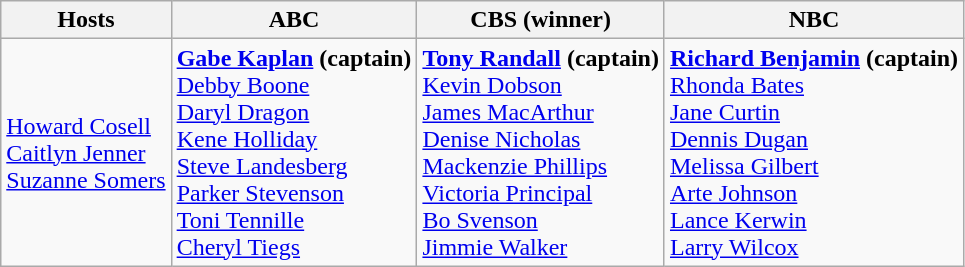<table class="wikitable">
<tr>
<th>Hosts</th>
<th>ABC</th>
<th>CBS (winner)</th>
<th>NBC</th>
</tr>
<tr>
<td><a href='#'>Howard Cosell</a><br><a href='#'>Caitlyn Jenner</a><br><a href='#'>Suzanne Somers</a></td>
<td><strong><a href='#'>Gabe Kaplan</a> (captain)</strong><br><a href='#'>Debby Boone</a><br><a href='#'>Daryl Dragon</a><br><a href='#'>Kene Holliday</a><br><a href='#'>Steve Landesberg</a><br><a href='#'>Parker Stevenson</a><br><a href='#'>Toni Tennille</a><br><a href='#'>Cheryl Tiegs</a></td>
<td><strong><a href='#'>Tony Randall</a> (captain)</strong><br><a href='#'>Kevin Dobson</a><br><a href='#'>James MacArthur</a><br><a href='#'>Denise Nicholas</a><br><a href='#'>Mackenzie Phillips</a><br><a href='#'>Victoria Principal</a><br><a href='#'>Bo Svenson</a><br><a href='#'>Jimmie Walker</a></td>
<td><strong><a href='#'>Richard Benjamin</a> (captain)</strong><br><a href='#'>Rhonda Bates</a><br><a href='#'>Jane Curtin</a><br><a href='#'>Dennis Dugan</a><br><a href='#'>Melissa Gilbert</a><br><a href='#'>Arte Johnson</a><br><a href='#'>Lance Kerwin</a><br><a href='#'>Larry Wilcox</a></td>
</tr>
</table>
